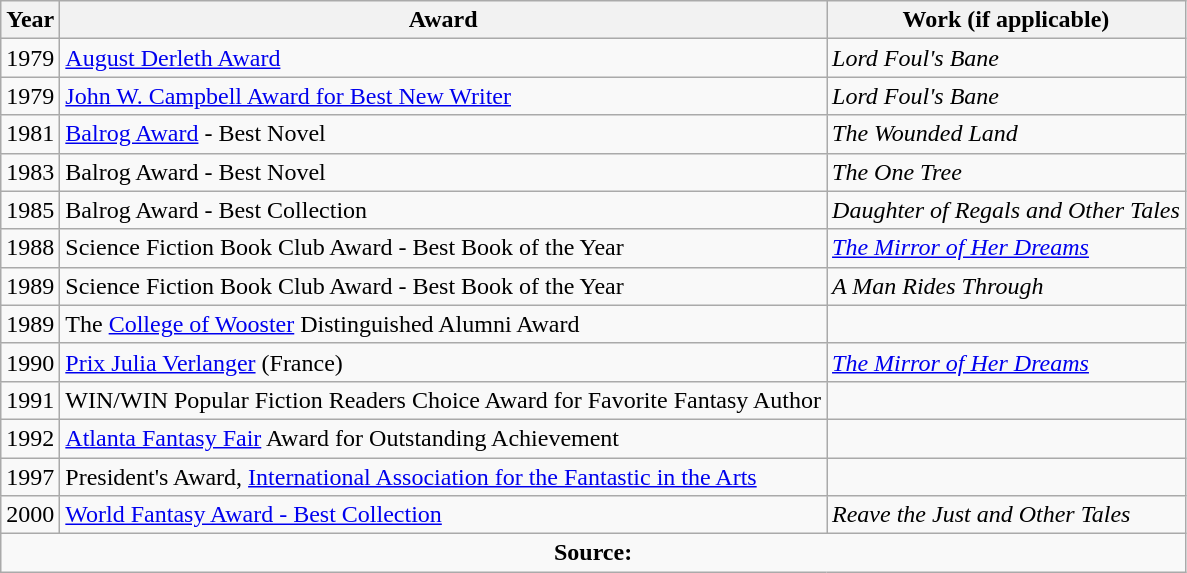<table class="wikitable">
<tr>
<th>Year</th>
<th>Award</th>
<th>Work (if applicable)</th>
</tr>
<tr>
<td>1979</td>
<td><a href='#'>August Derleth Award</a></td>
<td><em>Lord Foul's Bane</em></td>
</tr>
<tr>
<td>1979</td>
<td><a href='#'>John W. Campbell Award for Best New Writer</a></td>
<td><em>Lord Foul's Bane</em></td>
</tr>
<tr>
<td>1981</td>
<td><a href='#'>Balrog Award</a> - Best Novel</td>
<td><em>The Wounded Land</em></td>
</tr>
<tr>
<td>1983</td>
<td>Balrog Award - Best Novel</td>
<td><em>The One Tree</em></td>
</tr>
<tr>
<td>1985</td>
<td>Balrog Award - Best Collection</td>
<td><em>Daughter of Regals and Other Tales</em></td>
</tr>
<tr>
<td>1988</td>
<td>Science Fiction Book Club Award - Best Book of the Year</td>
<td><em><a href='#'>The Mirror of Her Dreams</a></em></td>
</tr>
<tr>
<td>1989</td>
<td>Science Fiction Book Club Award - Best Book of the Year</td>
<td><em>A Man Rides Through</em></td>
</tr>
<tr>
<td>1989</td>
<td>The <a href='#'>College of Wooster</a> Distinguished Alumni Award</td>
<td> </td>
</tr>
<tr>
<td>1990</td>
<td><a href='#'>Prix Julia Verlanger</a> (France)</td>
<td><em><a href='#'>The Mirror of Her Dreams</a></em></td>
</tr>
<tr>
<td>1991</td>
<td>WIN/WIN Popular Fiction Readers Choice Award for Favorite Fantasy Author</td>
<td> </td>
</tr>
<tr>
<td>1992</td>
<td><a href='#'>Atlanta Fantasy Fair</a> Award for Outstanding Achievement</td>
<td> </td>
</tr>
<tr>
<td>1997</td>
<td>President's Award, <a href='#'>International Association for the Fantastic in the Arts</a></td>
<td> </td>
</tr>
<tr>
<td>2000</td>
<td><a href='#'>World Fantasy Award - Best Collection</a></td>
<td><em>Reave the Just and Other Tales</em></td>
</tr>
<tr>
<td colspan="3" style="text-align: center;"><strong>Source:</strong></td>
</tr>
</table>
